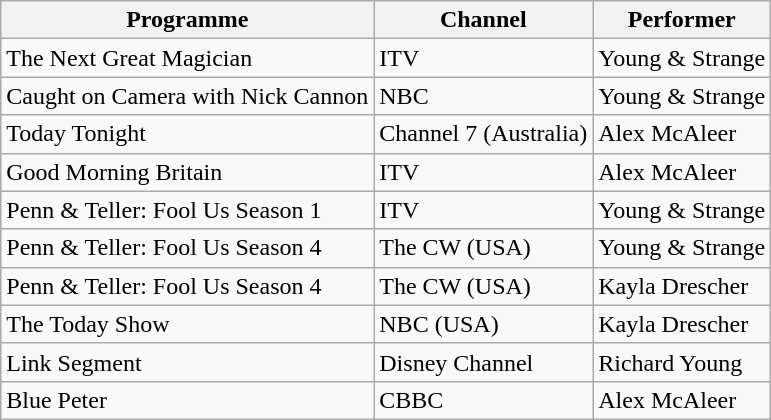<table class="wikitable">
<tr>
<th>Programme</th>
<th>Channel</th>
<th>Performer</th>
</tr>
<tr>
<td>The Next Great Magician</td>
<td>ITV</td>
<td>Young & Strange</td>
</tr>
<tr>
<td>Caught on Camera with Nick Cannon</td>
<td>NBC</td>
<td>Young & Strange</td>
</tr>
<tr>
<td>Today Tonight</td>
<td>Channel 7 (Australia)</td>
<td>Alex McAleer</td>
</tr>
<tr>
<td>Good Morning Britain</td>
<td>ITV</td>
<td>Alex McAleer</td>
</tr>
<tr>
<td>Penn & Teller: Fool Us Season 1</td>
<td>ITV</td>
<td>Young & Strange</td>
</tr>
<tr>
<td>Penn & Teller: Fool Us Season 4</td>
<td>The CW (USA)</td>
<td>Young & Strange</td>
</tr>
<tr>
<td>Penn & Teller: Fool Us Season 4</td>
<td>The CW (USA)</td>
<td>Kayla Drescher</td>
</tr>
<tr>
<td>The Today Show</td>
<td>NBC (USA)</td>
<td>Kayla Drescher</td>
</tr>
<tr>
<td>Link Segment</td>
<td>Disney Channel</td>
<td>Richard Young</td>
</tr>
<tr>
<td>Blue Peter</td>
<td>CBBC</td>
<td>Alex McAleer</td>
</tr>
</table>
